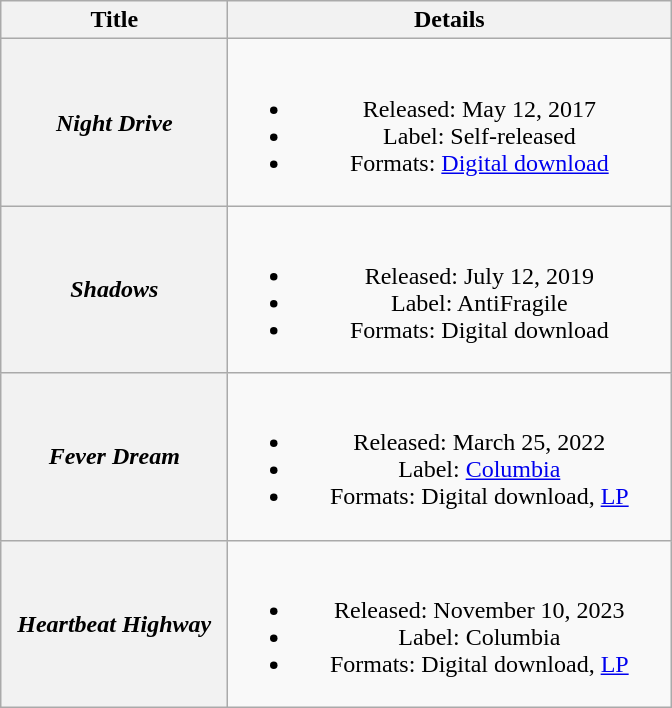<table class="wikitable plainrowheaders" style="text-align:center">
<tr>
<th style="width:9em">Title</th>
<th style="width:18em">Details</th>
</tr>
<tr>
<th scope="row"><em>Night Drive</em></th>
<td><br><ul><li>Released: May 12, 2017</li><li>Label: Self-released</li><li>Formats: <a href='#'>Digital download</a></li></ul></td>
</tr>
<tr>
<th scope="row"><em>Shadows</em></th>
<td><br><ul><li>Released: July 12, 2019</li><li>Label: AntiFragile</li><li>Formats: Digital download</li></ul></td>
</tr>
<tr>
<th scope="row"><em>Fever Dream</em></th>
<td><br><ul><li>Released: March 25, 2022</li><li>Label: <a href='#'>Columbia</a></li><li>Formats: Digital download, <a href='#'>LP</a></li></ul></td>
</tr>
<tr>
<th scope="row"><em>Heartbeat Highway</em></th>
<td><br><ul><li>Released: November 10, 2023</li><li>Label: Columbia</li><li>Formats: Digital download, <a href='#'>LP</a></li></ul></td>
</tr>
</table>
